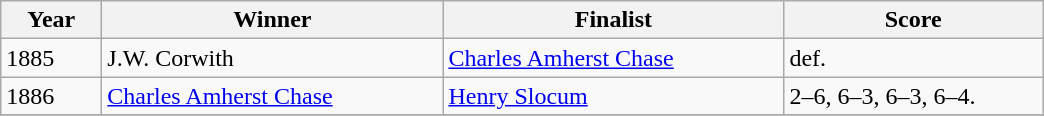<table class="wikitable">
<tr>
<th style="width:60px;">Year</th>
<th style="width:220px;">Winner</th>
<th style="width:220px;">Finalist</th>
<th style="width:165px;">Score</th>
</tr>
<tr>
<td>1885</td>
<td> J.W. Corwith</td>
<td> <a href='#'>Charles Amherst Chase</a></td>
<td>def.</td>
</tr>
<tr>
<td>1886</td>
<td> <a href='#'>Charles Amherst Chase</a></td>
<td> <a href='#'>Henry Slocum</a></td>
<td>2–6, 6–3, 6–3, 6–4.</td>
</tr>
<tr>
</tr>
</table>
